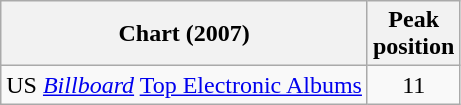<table class="wikitable">
<tr>
<th>Chart (2007)</th>
<th>Peak<br>position</th>
</tr>
<tr>
<td>US <em><a href='#'>Billboard</a></em> <a href='#'>Top Electronic Albums</a></td>
<td align=center>11</td>
</tr>
</table>
